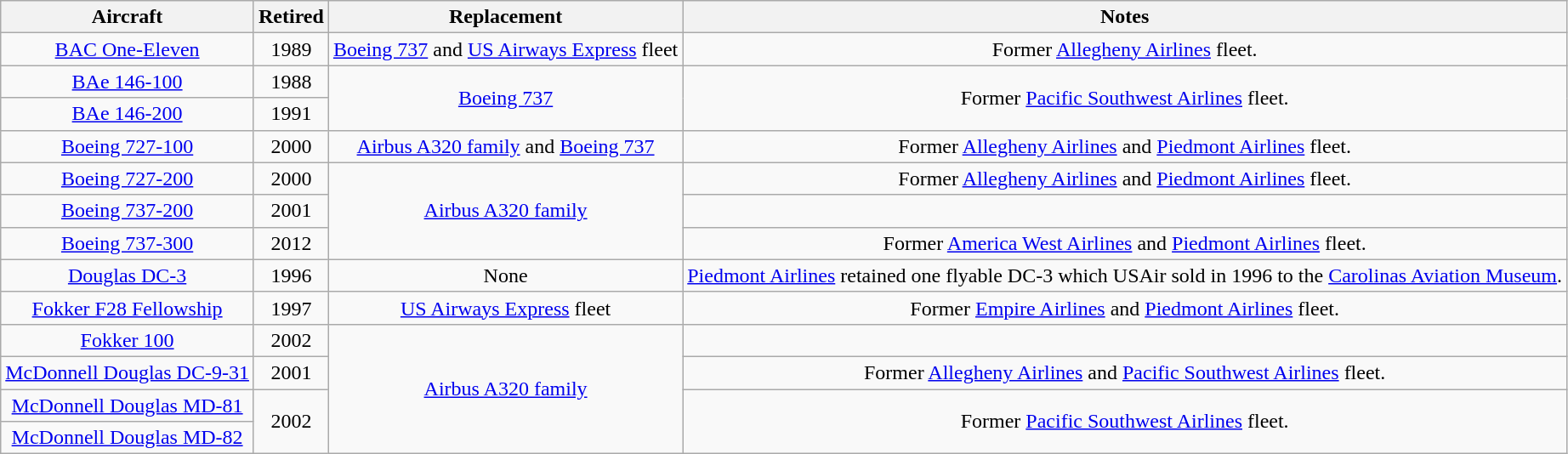<table class="wikitable" style="text-align:center; margin:0.5em">
<tr>
<th>Aircraft</th>
<th>Retired</th>
<th>Replacement</th>
<th>Notes</th>
</tr>
<tr>
<td><a href='#'>BAC One-Eleven</a></td>
<td>1989</td>
<td><a href='#'>Boeing 737</a> and <a href='#'>US Airways Express</a> fleet</td>
<td>Former <a href='#'>Allegheny Airlines</a> fleet.</td>
</tr>
<tr>
<td><a href='#'>BAe 146-100</a></td>
<td>1988</td>
<td rowspan=2><a href='#'>Boeing 737</a></td>
<td rowspan=2>Former <a href='#'>Pacific Southwest Airlines</a> fleet.</td>
</tr>
<tr>
<td><a href='#'>BAe 146-200</a></td>
<td>1991</td>
</tr>
<tr>
<td><a href='#'>Boeing 727-100</a></td>
<td>2000</td>
<td><a href='#'>Airbus A320 family</a> and <a href='#'>Boeing 737</a></td>
<td>Former <a href='#'>Allegheny Airlines</a> and <a href='#'>Piedmont Airlines</a> fleet.</td>
</tr>
<tr>
<td><a href='#'>Boeing 727-200</a></td>
<td>2000</td>
<td rowspan=3><a href='#'>Airbus A320 family</a></td>
<td>Former <a href='#'>Allegheny Airlines</a> and <a href='#'>Piedmont Airlines</a> fleet.</td>
</tr>
<tr>
<td><a href='#'>Boeing 737-200</a></td>
<td>2001</td>
<td></td>
</tr>
<tr>
<td><a href='#'>Boeing 737-300</a></td>
<td>2012</td>
<td>Former <a href='#'>America West Airlines</a> and <a href='#'>Piedmont Airlines</a> fleet.</td>
</tr>
<tr>
<td><a href='#'>Douglas DC-3</a></td>
<td>1996</td>
<td>None</td>
<td><a href='#'>Piedmont Airlines</a> retained one flyable DC-3 which USAir sold in 1996 to the <a href='#'>Carolinas Aviation Museum</a>.</td>
</tr>
<tr>
<td><a href='#'>Fokker F28 Fellowship</a></td>
<td>1997</td>
<td><a href='#'>US Airways Express</a> fleet</td>
<td>Former <a href='#'>Empire Airlines</a> and <a href='#'>Piedmont Airlines</a> fleet.</td>
</tr>
<tr>
<td><a href='#'>Fokker 100</a></td>
<td>2002</td>
<td rowspan=4><a href='#'>Airbus A320 family</a></td>
<td></td>
</tr>
<tr>
<td><a href='#'>McDonnell Douglas DC-9-31</a></td>
<td>2001</td>
<td>Former <a href='#'>Allegheny Airlines</a> and <a href='#'>Pacific Southwest Airlines</a> fleet.</td>
</tr>
<tr>
<td><a href='#'>McDonnell Douglas MD-81</a></td>
<td rowspan=2>2002</td>
<td rowspan=2>Former <a href='#'>Pacific Southwest Airlines</a> fleet.</td>
</tr>
<tr>
<td><a href='#'>McDonnell Douglas MD-82</a></td>
</tr>
</table>
